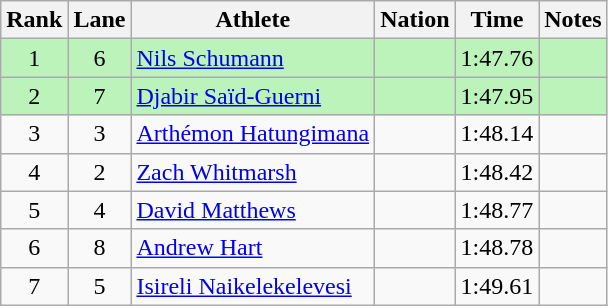<table class="wikitable sortable" style="text-align:center">
<tr>
<th>Rank</th>
<th>Lane</th>
<th>Athlete</th>
<th>Nation</th>
<th>Time</th>
<th>Notes</th>
</tr>
<tr bgcolor = "bbf3bb">
<td>1</td>
<td>6</td>
<td align="left"><a href='#'>Nils Schumann</a></td>
<td align="left"></td>
<td>1:47.76</td>
<td></td>
</tr>
<tr bgcolor = "bbf3bb">
<td>2</td>
<td>7</td>
<td align="left"><a href='#'>Djabir Saïd-Guerni</a></td>
<td align="left"></td>
<td>1:47.95</td>
<td></td>
</tr>
<tr>
<td>3</td>
<td>3</td>
<td align="left"><a href='#'>Arthémon Hatungimana</a></td>
<td align="left"></td>
<td>1:48.14</td>
<td></td>
</tr>
<tr>
<td>4</td>
<td>2</td>
<td align="left"><a href='#'>Zach Whitmarsh</a></td>
<td align="left"></td>
<td>1:48.42</td>
<td></td>
</tr>
<tr>
<td>5</td>
<td>4</td>
<td align="left"><a href='#'>David Matthews</a></td>
<td align="left"></td>
<td>1:48.77</td>
<td></td>
</tr>
<tr>
<td>6</td>
<td>8</td>
<td align="left"><a href='#'>Andrew Hart</a></td>
<td align="left"></td>
<td>1:48.78</td>
<td></td>
</tr>
<tr>
<td>7</td>
<td>5</td>
<td align="left"><a href='#'>Isireli Naikelekelevesi</a></td>
<td align="left"></td>
<td>1:49.61</td>
<td></td>
</tr>
</table>
